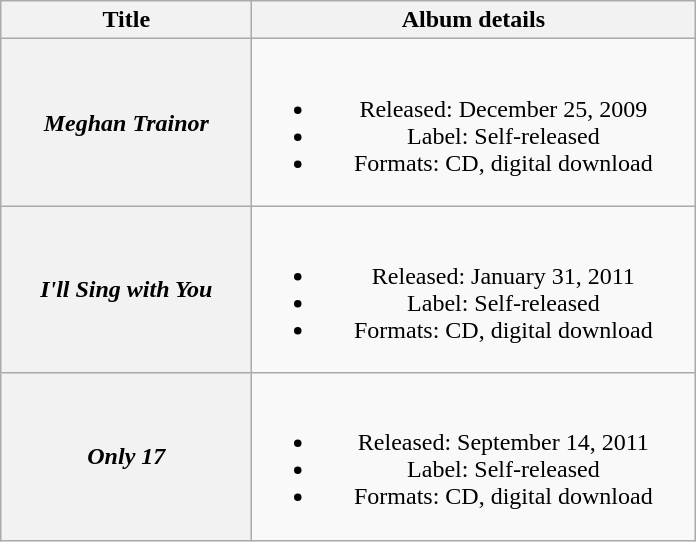<table class="wikitable plainrowheaders" style="text-align:center;">
<tr>
<th scope="col" style="width:10em;">Title</th>
<th scope="col" style="width:18em;">Album details</th>
</tr>
<tr>
<th scope="row"><em>Meghan Trainor</em></th>
<td><br><ul><li>Released: December 25, 2009</li><li>Label: Self-released</li><li>Formats: CD, digital download</li></ul></td>
</tr>
<tr>
<th scope="row"><em>I'll Sing with You</em></th>
<td><br><ul><li>Released: January 31, 2011</li><li>Label: Self-released</li><li>Formats: CD, digital download</li></ul></td>
</tr>
<tr>
<th scope="row"><em>Only 17</em></th>
<td><br><ul><li>Released: September 14, 2011</li><li>Label: Self-released</li><li>Formats: CD, digital download</li></ul></td>
</tr>
</table>
